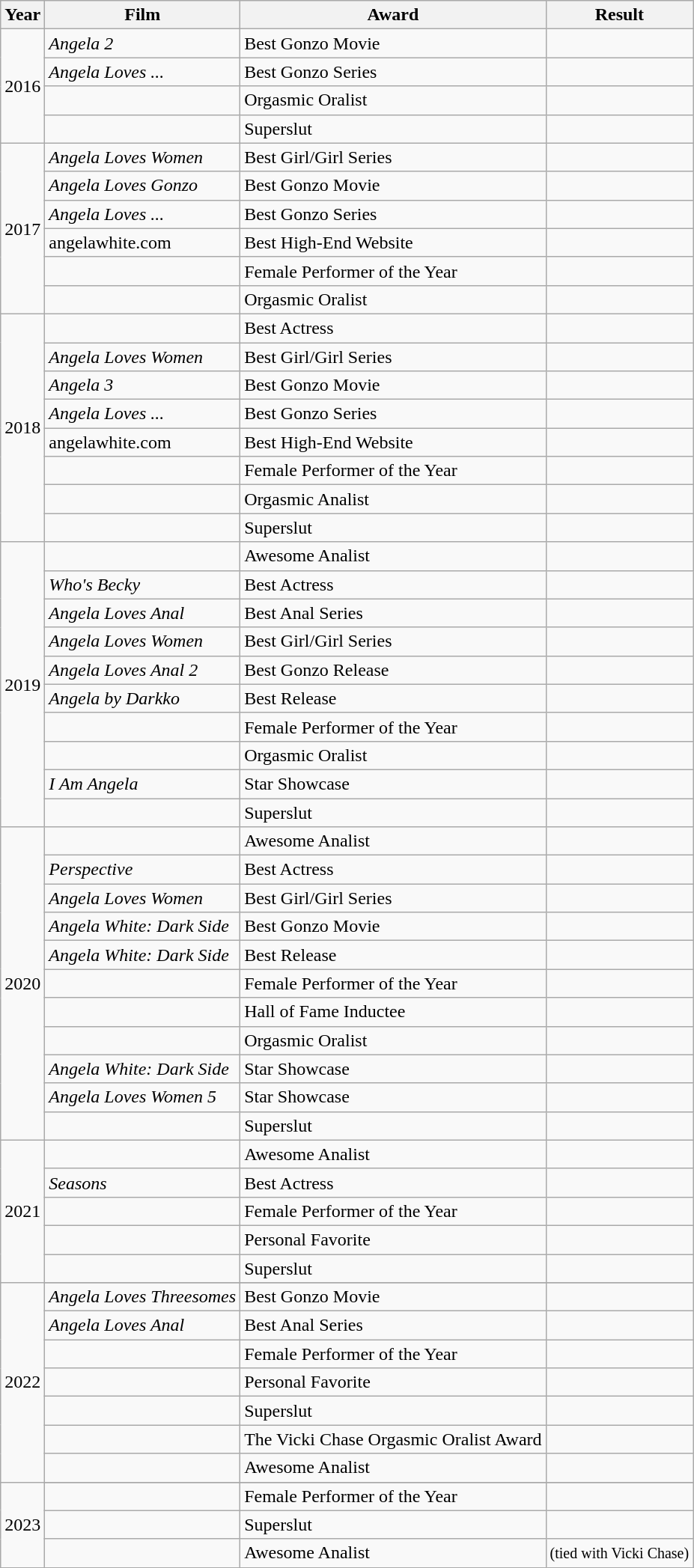<table class="wikitable">
<tr>
<th>Year</th>
<th>Film</th>
<th>Award</th>
<th>Result</th>
</tr>
<tr>
<td rowspan="4">2016</td>
<td><em>Angela 2</em></td>
<td>Best Gonzo Movie</td>
<td></td>
</tr>
<tr>
<td><em>Angela Loves ...</em></td>
<td>Best Gonzo Series</td>
<td></td>
</tr>
<tr>
<td></td>
<td>Orgasmic Oralist</td>
<td></td>
</tr>
<tr>
<td></td>
<td>Superslut</td>
<td></td>
</tr>
<tr>
<td rowspan="6">2017</td>
<td><em>Angela Loves Women</em></td>
<td>Best Girl/Girl Series</td>
<td></td>
</tr>
<tr>
<td><em>Angela Loves Gonzo</em></td>
<td>Best Gonzo Movie</td>
<td></td>
</tr>
<tr>
<td><em>Angela Loves ...</em></td>
<td>Best Gonzo Series</td>
<td></td>
</tr>
<tr>
<td>angelawhite.com</td>
<td>Best High-End Website</td>
<td></td>
</tr>
<tr>
<td></td>
<td>Female Performer of the Year</td>
<td></td>
</tr>
<tr>
<td></td>
<td>Orgasmic Oralist</td>
<td></td>
</tr>
<tr>
<td rowspan="8">2018</td>
<td></td>
<td>Best Actress</td>
<td></td>
</tr>
<tr>
<td><em>Angela Loves Women</em></td>
<td>Best Girl/Girl Series</td>
<td></td>
</tr>
<tr>
<td><em>Angela 3</em></td>
<td>Best Gonzo Movie</td>
<td></td>
</tr>
<tr>
<td><em>Angela Loves ...</em></td>
<td>Best Gonzo Series</td>
<td></td>
</tr>
<tr>
<td>angelawhite.com</td>
<td>Best High-End Website</td>
<td></td>
</tr>
<tr>
<td></td>
<td>Female Performer of the Year</td>
<td></td>
</tr>
<tr>
<td></td>
<td>Orgasmic Analist</td>
<td></td>
</tr>
<tr>
<td></td>
<td>Superslut</td>
<td></td>
</tr>
<tr>
<td rowspan="10">2019</td>
<td></td>
<td>Awesome Analist</td>
<td></td>
</tr>
<tr>
<td><em>Who's Becky</em></td>
<td>Best Actress</td>
<td></td>
</tr>
<tr>
<td><em>Angela Loves Anal</em></td>
<td>Best Anal Series</td>
<td></td>
</tr>
<tr>
<td><em>Angela Loves Women</em></td>
<td>Best Girl/Girl Series</td>
<td></td>
</tr>
<tr>
<td><em>Angela Loves Anal 2</em></td>
<td>Best Gonzo Release</td>
<td></td>
</tr>
<tr>
<td><em>Angela by Darkko</em></td>
<td>Best Release</td>
<td></td>
</tr>
<tr>
<td></td>
<td>Female Performer of the Year</td>
<td></td>
</tr>
<tr>
<td></td>
<td>Orgasmic Oralist</td>
<td></td>
</tr>
<tr>
<td><em>I Am Angela</em></td>
<td>Star Showcase</td>
<td></td>
</tr>
<tr>
<td></td>
<td>Superslut</td>
<td></td>
</tr>
<tr>
<td rowspan="11">2020</td>
<td></td>
<td>Awesome Analist</td>
<td></td>
</tr>
<tr>
<td><em>Perspective</em></td>
<td>Best Actress</td>
<td></td>
</tr>
<tr>
<td><em>Angela Loves Women</em></td>
<td>Best Girl/Girl Series</td>
<td></td>
</tr>
<tr>
<td><em>Angela White: Dark Side</em></td>
<td>Best Gonzo Movie</td>
<td></td>
</tr>
<tr>
<td><em>Angela White: Dark Side</em></td>
<td>Best Release</td>
<td></td>
</tr>
<tr>
<td></td>
<td>Female Performer of the Year</td>
<td></td>
</tr>
<tr>
<td></td>
<td>Hall of Fame Inductee</td>
<td></td>
</tr>
<tr>
<td></td>
<td>Orgasmic Oralist</td>
<td></td>
</tr>
<tr>
<td><em>Angela White: Dark Side</em></td>
<td>Star Showcase</td>
<td></td>
</tr>
<tr>
<td><em>Angela Loves Women 5</em></td>
<td>Star Showcase</td>
<td></td>
</tr>
<tr>
<td></td>
<td>Superslut</td>
<td></td>
</tr>
<tr>
<td rowspan="5">2021</td>
<td></td>
<td>Awesome Analist</td>
<td></td>
</tr>
<tr>
<td><em>Seasons</em></td>
<td>Best Actress</td>
<td></td>
</tr>
<tr>
<td></td>
<td>Female Performer of the Year</td>
<td></td>
</tr>
<tr>
<td></td>
<td>Personal Favorite</td>
<td></td>
</tr>
<tr>
<td></td>
<td>Superslut</td>
<td></td>
</tr>
<tr>
<td rowspan="8">2022</td>
</tr>
<tr>
<td><em>Angela Loves Threesomes</em></td>
<td>Best Gonzo Movie</td>
<td></td>
</tr>
<tr>
<td><em>Angela Loves Anal</em></td>
<td>Best Anal Series</td>
<td></td>
</tr>
<tr>
<td></td>
<td>Female Performer of the Year</td>
<td></td>
</tr>
<tr>
<td></td>
<td>Personal Favorite</td>
<td></td>
</tr>
<tr>
<td></td>
<td>Superslut</td>
<td></td>
</tr>
<tr>
<td></td>
<td>The Vicki Chase Orgasmic Oralist Award</td>
<td></td>
</tr>
<tr>
<td></td>
<td>Awesome Analist</td>
<td></td>
</tr>
<tr>
<td rowspan="4">2023</td>
</tr>
<tr>
<td></td>
<td>Female Performer of the Year</td>
<td></td>
</tr>
<tr>
<td></td>
<td>Superslut</td>
<td></td>
</tr>
<tr>
<td></td>
<td>Awesome Analist</td>
<td> <small>(tied with Vicki Chase)</small></td>
</tr>
</table>
